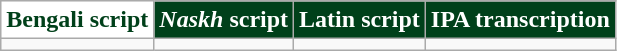<table class="wikitable">
<tr>
<th style="background-color:white;color:#00401A;">Bengali script</th>
<th style="background-color:#00401A;color:white;"><em>Naskh</em> script</th>
<th style="background-color:#00401A;color:white;">Latin script</th>
<th style="background-color:#00401A;color:white;">IPA transcription</th>
</tr>
<tr style="vertical-align:top;text-align:center;white-space:nowrap;">
<td></td>
<td></td>
<td></td>
<td></td>
</tr>
</table>
